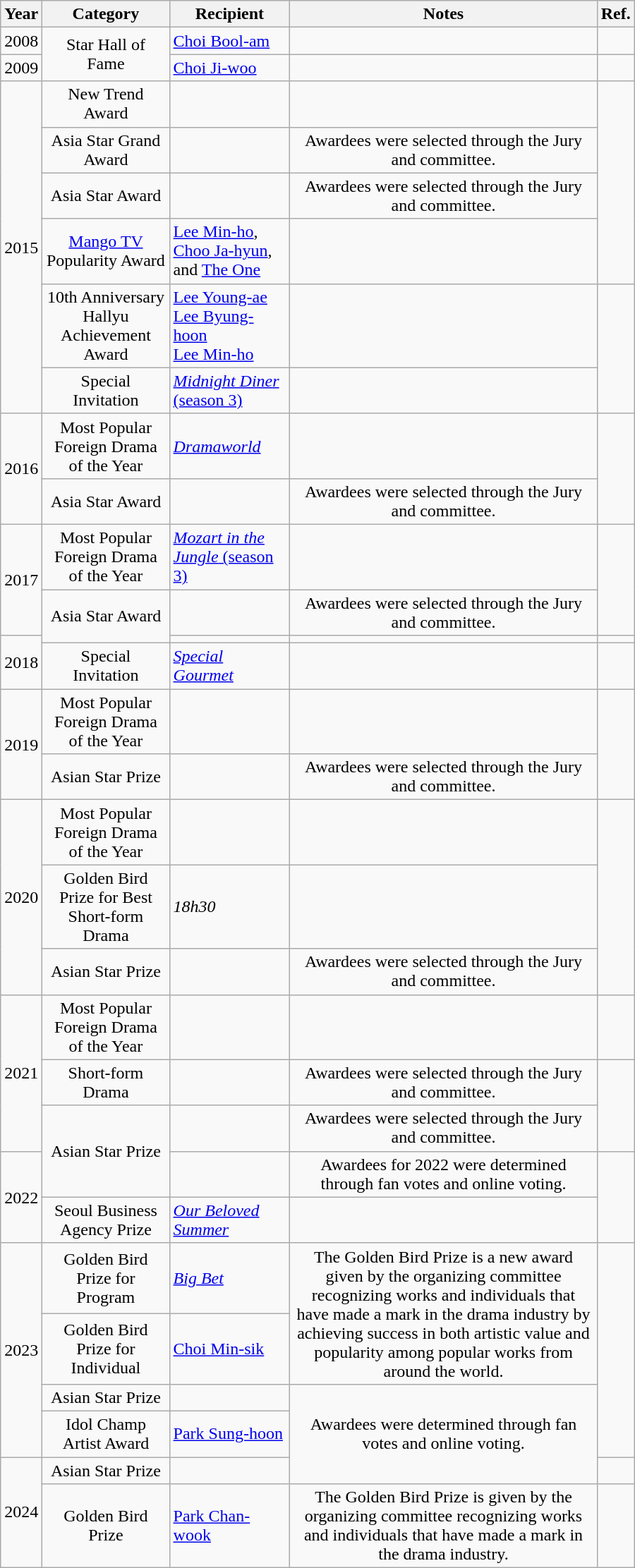<table class="wikitable" style="width:600px; text-align:center;">
<tr>
<th>Year</th>
<th>Category</th>
<th>Recipient</th>
<th>Notes</th>
<th>Ref.</th>
</tr>
<tr>
<td>2008</td>
<td rowspan="2">Star Hall of Fame</td>
<td align="left"><a href='#'>Choi Bool-am</a></td>
<td></td>
<td></td>
</tr>
<tr>
<td>2009</td>
<td align="left"><a href='#'>Choi Ji-woo</a></td>
<td></td>
<td></td>
</tr>
<tr>
<td rowspan="6">2015</td>
<td>New Trend Award</td>
<td align="left"></td>
<td></td>
<td rowspan="4"></td>
</tr>
<tr>
<td>Asia Star Grand Award</td>
<td align="left"></td>
<td>Awardees were selected through the Jury and committee.</td>
</tr>
<tr>
<td>Asia Star Award</td>
<td align="left"></td>
<td>Awardees were selected through the Jury and committee.</td>
</tr>
<tr>
<td><a href='#'>Mango TV</a> Popularity Award</td>
<td align="left"><a href='#'>Lee Min-ho</a>, <a href='#'>Choo Ja-hyun</a>, and <a href='#'>The One</a><br></td>
<td></td>
</tr>
<tr>
<td>10th Anniversary Hallyu Achievement Award</td>
<td align="left"><a href='#'>Lee Young-ae</a> <br> <a href='#'>Lee Byung-hoon</a> <br> <a href='#'>Lee Min-ho</a></td>
<td></td>
<td rowspan="2"></td>
</tr>
<tr>
<td>Special Invitation</td>
<td align="left"><a href='#'><em>Midnight Diner</em> (season 3)</a><br></td>
<td></td>
</tr>
<tr>
<td rowspan="2">2016</td>
<td>Most Popular Foreign Drama of the Year</td>
<td align="left"><em><a href='#'>Dramaworld</a></em><br></td>
<td></td>
<td rowspan="2"></td>
</tr>
<tr>
<td>Asia Star Award</td>
<td align="left"></td>
<td>Awardees were selected through the Jury and committee.</td>
</tr>
<tr>
<td rowspan="2">2017</td>
<td>Most Popular Foreign Drama of the Year</td>
<td align="left"><a href='#'><em>Mozart in the Jungle</em> (season 3)</a><br></td>
<td></td>
<td rowspan="2"></td>
</tr>
<tr>
<td rowspan="2">Asia Star Award</td>
<td align="left"></td>
<td>Awardees were selected through the Jury and committee.</td>
</tr>
<tr>
<td rowspan="2">2018</td>
<td align="left"></td>
<td></td>
<td></td>
</tr>
<tr>
<td>Special Invitation</td>
<td align="left"><em><a href='#'>Special Gourmet</a></em><br></td>
<td></td>
<td></td>
</tr>
<tr>
<td rowspan="2">2019</td>
<td>Most Popular Foreign Drama of the Year</td>
<td align="left"></td>
<td></td>
<td rowspan="2"></td>
</tr>
<tr>
<td>Asian Star Prize</td>
<td align="left"></td>
<td>Awardees were selected through the Jury and committee.</td>
</tr>
<tr>
<td rowspan="3">2020</td>
<td>Most Popular Foreign Drama of the Year</td>
<td align="left"></td>
<td></td>
<td rowspan="3"></td>
</tr>
<tr>
<td>Golden Bird Prize for Best Short-form Drama</td>
<td align="left"><em>18h30</em><br></td>
<td></td>
</tr>
<tr>
<td>Asian Star Prize</td>
<td align="left"></td>
<td>Awardees were selected through the Jury and committee.</td>
</tr>
<tr>
<td rowspan="3">2021</td>
<td>Most Popular Foreign Drama of the Year</td>
<td align="left"></td>
<td></td>
<td></td>
</tr>
<tr>
<td>Short-form Drama</td>
<td align="left"></td>
<td>Awardees were selected through the Jury and committee.</td>
<td rowspan="2"></td>
</tr>
<tr>
<td rowspan="2">Asian Star Prize</td>
<td align="left"></td>
<td>Awardees were selected through the Jury and committee.</td>
</tr>
<tr>
<td rowspan="2">2022</td>
<td align="left"></td>
<td>Awardees for 2022 were determined through fan votes and online voting.</td>
<td rowspan="2"></td>
</tr>
<tr>
<td>Seoul Business Agency Prize</td>
<td align="left"><em><a href='#'>Our Beloved Summer</a></em></td>
<td></td>
</tr>
<tr>
<td rowspan="4">2023</td>
<td>Golden Bird Prize for Program</td>
<td align="left"><em><a href='#'>Big Bet</a></em><br></td>
<td rowspan="2">The Golden Bird Prize is a new award given by the organizing committee  recognizing works and individuals that have made a mark in the drama industry by achieving success in both artistic value and popularity among popular works from around the world.</td>
<td rowspan="4"></td>
</tr>
<tr>
<td>Golden Bird Prize for Individual</td>
<td align="left"><a href='#'>Choi Min-sik</a><br></td>
</tr>
<tr>
<td>Asian Star Prize</td>
<td align="left"></td>
<td rowspan="3">Awardees were determined through fan votes and online voting.</td>
</tr>
<tr>
<td>Idol Champ Artist Award</td>
<td align="left"><a href='#'>Park Sung-hoon</a><br></td>
</tr>
<tr>
<td rowspan="2">2024</td>
<td>Asian Star Prize</td>
<td style="text-align:left"></td>
<td></td>
</tr>
<tr>
<td>Golden Bird Prize</td>
<td align="left"><a href='#'>Park Chan-wook</a><br></td>
<td>The Golden Bird Prize is given by the organizing committee  recognizing works and individuals that have made a mark in the drama industry.</td>
<td></td>
</tr>
</table>
